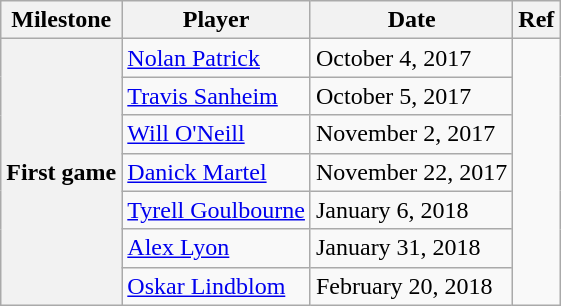<table class="wikitable">
<tr>
<th scope="col">Milestone</th>
<th scope="col">Player</th>
<th scope="col">Date</th>
<th scope="col">Ref</th>
</tr>
<tr>
<th rowspan=7>First game</th>
<td><a href='#'>Nolan Patrick</a></td>
<td>October 4, 2017</td>
<td rowspan=7></td>
</tr>
<tr>
<td><a href='#'>Travis Sanheim</a></td>
<td>October 5, 2017</td>
</tr>
<tr>
<td><a href='#'>Will O'Neill</a></td>
<td>November 2, 2017</td>
</tr>
<tr>
<td><a href='#'>Danick Martel</a></td>
<td>November 22, 2017</td>
</tr>
<tr>
<td><a href='#'>Tyrell Goulbourne</a></td>
<td>January 6, 2018</td>
</tr>
<tr>
<td><a href='#'>Alex Lyon</a></td>
<td>January 31, 2018</td>
</tr>
<tr>
<td><a href='#'>Oskar Lindblom</a></td>
<td>February 20, 2018</td>
</tr>
</table>
